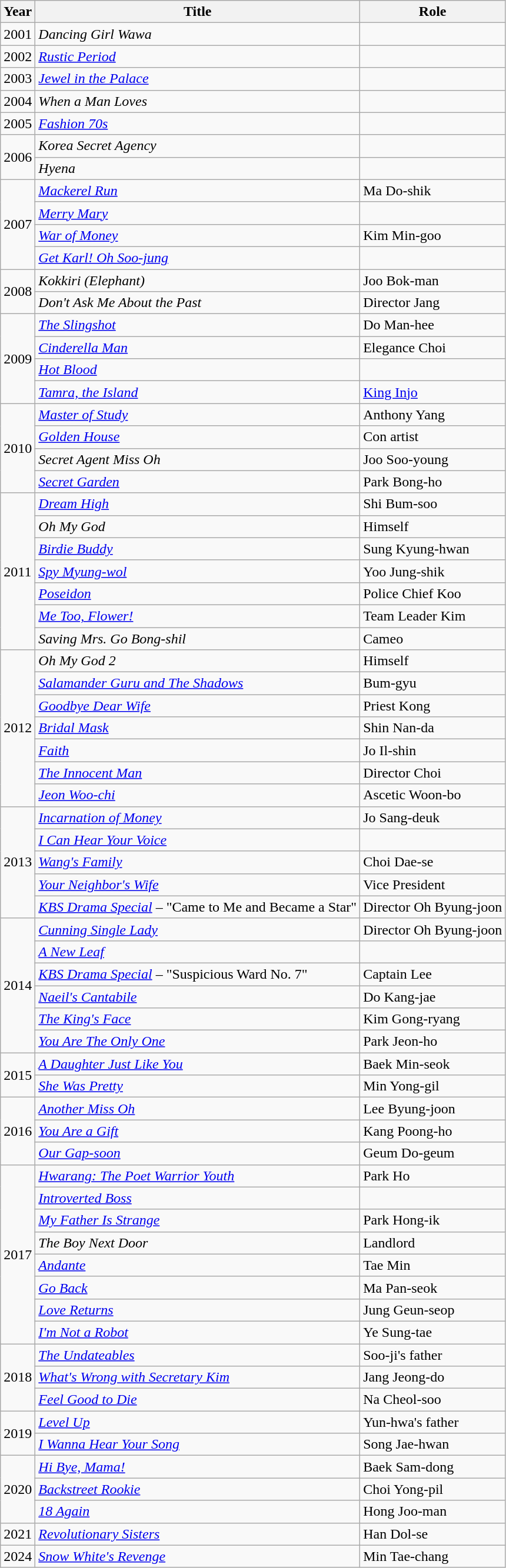<table class="wikitable sortable">
<tr>
<th>Year</th>
<th>Title</th>
<th>Role</th>
</tr>
<tr>
<td>2001</td>
<td><em>Dancing Girl Wawa</em></td>
<td></td>
</tr>
<tr>
<td>2002</td>
<td><em><a href='#'>Rustic Period</a></em></td>
<td></td>
</tr>
<tr>
<td>2003</td>
<td><em><a href='#'>Jewel in the Palace</a></em></td>
<td></td>
</tr>
<tr>
<td>2004</td>
<td><em>When a Man Loves</em></td>
<td></td>
</tr>
<tr>
<td>2005</td>
<td><em><a href='#'>Fashion 70s</a></em></td>
<td></td>
</tr>
<tr>
<td rowspan=2>2006</td>
<td><em>Korea Secret Agency</em></td>
<td></td>
</tr>
<tr>
<td><em>Hyena</em></td>
<td></td>
</tr>
<tr>
<td rowspan=4>2007</td>
<td><em><a href='#'>Mackerel Run</a></em></td>
<td>Ma Do-shik</td>
</tr>
<tr>
<td><em><a href='#'>Merry Mary</a></em></td>
<td></td>
</tr>
<tr>
<td><em><a href='#'>War of Money</a></em></td>
<td>Kim Min-goo</td>
</tr>
<tr>
<td><em><a href='#'>Get Karl! Oh Soo-jung</a></em></td>
<td></td>
</tr>
<tr>
<td rowspan=2>2008</td>
<td><em>Kokkiri (Elephant)</em></td>
<td>Joo Bok-man</td>
</tr>
<tr>
<td><em>Don't Ask Me About the Past</em></td>
<td>Director Jang</td>
</tr>
<tr>
<td rowspan=4>2009</td>
<td><em><a href='#'>The Slingshot</a></em></td>
<td>Do Man-hee</td>
</tr>
<tr>
<td><em><a href='#'>Cinderella Man</a></em></td>
<td>Elegance Choi</td>
</tr>
<tr>
<td><em><a href='#'>Hot Blood</a></em></td>
<td></td>
</tr>
<tr>
<td><em><a href='#'>Tamra, the Island</a></em></td>
<td><a href='#'>King Injo</a></td>
</tr>
<tr>
<td rowspan=4>2010</td>
<td><em><a href='#'>Master of Study</a></em></td>
<td>Anthony Yang</td>
</tr>
<tr>
<td><em><a href='#'>Golden House</a></em></td>
<td>Con artist</td>
</tr>
<tr>
<td><em>Secret Agent Miss Oh</em></td>
<td>Joo Soo-young</td>
</tr>
<tr>
<td><em><a href='#'>Secret Garden</a></em></td>
<td>Park Bong-ho</td>
</tr>
<tr>
<td rowspan=7>2011</td>
<td><em><a href='#'>Dream High</a></em></td>
<td>Shi Bum-soo</td>
</tr>
<tr>
<td><em>Oh My God</em></td>
<td>Himself</td>
</tr>
<tr>
<td><em><a href='#'>Birdie Buddy</a></em></td>
<td>Sung Kyung-hwan</td>
</tr>
<tr>
<td><em><a href='#'>Spy Myung-wol</a></em></td>
<td>Yoo Jung-shik</td>
</tr>
<tr>
<td><em><a href='#'>Poseidon</a></em></td>
<td>Police Chief Koo</td>
</tr>
<tr>
<td><em><a href='#'>Me Too, Flower!</a></em></td>
<td>Team Leader Kim</td>
</tr>
<tr>
<td><em>Saving Mrs. Go Bong-shil</em></td>
<td>Cameo</td>
</tr>
<tr>
<td rowspan=7>2012</td>
<td><em>Oh My God 2</em></td>
<td>Himself</td>
</tr>
<tr>
<td><em><a href='#'>Salamander Guru and The Shadows</a></em></td>
<td>Bum-gyu</td>
</tr>
<tr>
<td><em><a href='#'>Goodbye Dear Wife</a></em></td>
<td>Priest Kong</td>
</tr>
<tr>
<td><em><a href='#'>Bridal Mask</a></em></td>
<td>Shin Nan-da</td>
</tr>
<tr>
<td><em><a href='#'>Faith</a></em></td>
<td>Jo Il-shin</td>
</tr>
<tr>
<td><em><a href='#'>The Innocent Man</a></em></td>
<td>Director Choi</td>
</tr>
<tr>
<td><em><a href='#'>Jeon Woo-chi</a></em></td>
<td>Ascetic Woon-bo</td>
</tr>
<tr>
<td rowspan=5>2013</td>
<td><em><a href='#'>Incarnation of Money</a></em></td>
<td>Jo Sang-deuk</td>
</tr>
<tr>
<td><em><a href='#'>I Can Hear Your Voice</a></em></td>
<td></td>
</tr>
<tr>
<td><em><a href='#'>Wang's Family</a></em></td>
<td>Choi Dae-se</td>
</tr>
<tr>
<td><em><a href='#'>Your Neighbor's Wife</a></em></td>
<td>Vice President</td>
</tr>
<tr>
<td><em><a href='#'>KBS Drama Special</a></em> – "Came to Me and Became a Star"</td>
<td>Director Oh Byung-joon</td>
</tr>
<tr>
<td rowspan=6>2014</td>
<td><em><a href='#'>Cunning Single Lady</a></em></td>
<td>Director Oh Byung-joon</td>
</tr>
<tr>
<td><em><a href='#'>A New Leaf</a></em></td>
<td></td>
</tr>
<tr>
<td><em><a href='#'>KBS Drama Special</a></em> – "Suspicious Ward No. 7"</td>
<td>Captain Lee</td>
</tr>
<tr>
<td><em><a href='#'>Naeil's Cantabile</a></em></td>
<td>Do Kang-jae</td>
</tr>
<tr>
<td><em><a href='#'>The King's Face</a></em></td>
<td>Kim Gong-ryang</td>
</tr>
<tr>
<td><em><a href='#'>You Are The Only One</a></em></td>
<td>Park Jeon-ho</td>
</tr>
<tr>
<td rowspan=2>2015</td>
<td><em><a href='#'>A Daughter Just Like You</a></em></td>
<td>Baek Min-seok</td>
</tr>
<tr>
<td><em><a href='#'>She Was Pretty</a></em></td>
<td>Min Yong-gil</td>
</tr>
<tr>
<td rowspan=3>2016</td>
<td><em><a href='#'>Another Miss Oh</a></em></td>
<td>Lee Byung-joon</td>
</tr>
<tr>
<td><em><a href='#'>You Are a Gift</a></em></td>
<td>Kang Poong-ho</td>
</tr>
<tr>
<td><em><a href='#'>Our Gap-soon</a></em></td>
<td>Geum Do-geum</td>
</tr>
<tr>
<td rowspan=8>2017</td>
<td><em><a href='#'>Hwarang: The Poet Warrior Youth</a></em></td>
<td>Park Ho</td>
</tr>
<tr>
<td><em><a href='#'>Introverted Boss</a></em></td>
<td></td>
</tr>
<tr>
<td><em><a href='#'>My Father Is Strange</a></em></td>
<td>Park Hong-ik</td>
</tr>
<tr>
<td><em>The Boy Next Door</em></td>
<td>Landlord</td>
</tr>
<tr>
<td><em><a href='#'>Andante</a></em></td>
<td>Tae Min</td>
</tr>
<tr>
<td><em><a href='#'>Go Back</a></em></td>
<td>Ma Pan-seok</td>
</tr>
<tr>
<td><em><a href='#'>Love Returns</a></em></td>
<td>Jung Geun-seop</td>
</tr>
<tr>
<td><em><a href='#'>I'm Not a Robot</a></em></td>
<td>Ye Sung-tae</td>
</tr>
<tr>
<td rowspan=3>2018</td>
<td><em><a href='#'>The Undateables</a></em></td>
<td>Soo-ji's father</td>
</tr>
<tr>
<td><em><a href='#'>What's Wrong with Secretary Kim</a></em></td>
<td>Jang Jeong-do</td>
</tr>
<tr>
<td><em><a href='#'>Feel Good to Die</a></em></td>
<td>Na Cheol-soo</td>
</tr>
<tr>
<td rowspan=2>2019</td>
<td><em><a href='#'>Level Up</a></em></td>
<td>Yun-hwa's father</td>
</tr>
<tr>
<td><em><a href='#'>I Wanna Hear Your Song</a></em></td>
<td>Song Jae-hwan</td>
</tr>
<tr>
<td rowspan=3>2020</td>
<td><em><a href='#'>Hi Bye, Mama!</a></em></td>
<td>Baek Sam-dong</td>
</tr>
<tr>
<td><em><a href='#'>Backstreet Rookie</a></em></td>
<td>Choi Yong-pil</td>
</tr>
<tr>
<td><em><a href='#'>18 Again</a></em></td>
<td>Hong Joo-man</td>
</tr>
<tr>
<td>2021</td>
<td><em><a href='#'>Revolutionary Sisters</a></em></td>
<td>Han Dol-se</td>
</tr>
<tr>
<td>2024</td>
<td><em><a href='#'>Snow White's Revenge</a></em></td>
<td>Min Tae-chang</td>
</tr>
</table>
